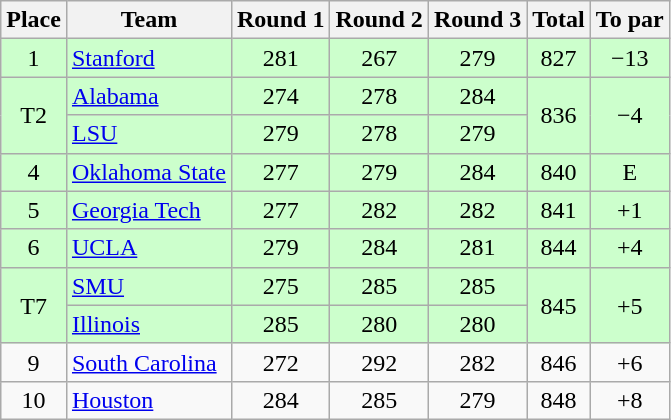<table class="wikitable" style="text-align:center">
<tr>
<th>Place</th>
<th>Team</th>
<th>Round 1</th>
<th>Round 2</th>
<th>Round 3</th>
<th>Total</th>
<th>To par</th>
</tr>
<tr style="background:#ccffcc;">
<td>1</td>
<td align=left><a href='#'>Stanford</a></td>
<td>281</td>
<td>267</td>
<td>279</td>
<td>827</td>
<td>−13</td>
</tr>
<tr style="background:#ccffcc;">
<td rowspan=2>T2</td>
<td align=left><a href='#'>Alabama</a></td>
<td>274</td>
<td>278</td>
<td>284</td>
<td rowspan=2>836</td>
<td rowspan=2>−4</td>
</tr>
<tr style="background:#ccffcc;">
<td align=left><a href='#'>LSU</a></td>
<td>279</td>
<td>278</td>
<td>279</td>
</tr>
<tr style="background:#ccffcc;">
<td>4</td>
<td align=left><a href='#'>Oklahoma State</a></td>
<td>277</td>
<td>279</td>
<td>284</td>
<td>840</td>
<td>E</td>
</tr>
<tr style="background:#ccffcc;">
<td>5</td>
<td align=left><a href='#'>Georgia Tech</a></td>
<td>277</td>
<td>282</td>
<td>282</td>
<td>841</td>
<td>+1</td>
</tr>
<tr style="background:#ccffcc;">
<td>6</td>
<td align=left><a href='#'>UCLA</a></td>
<td>279</td>
<td>284</td>
<td>281</td>
<td>844</td>
<td>+4</td>
</tr>
<tr style="background:#ccffcc;">
<td rowspan=2>T7</td>
<td align=left><a href='#'>SMU</a></td>
<td>275</td>
<td>285</td>
<td>285</td>
<td rowspan=2>845</td>
<td rowspan=2>+5</td>
</tr>
<tr style="background:#ccffcc;">
<td align=left><a href='#'>Illinois</a></td>
<td>285</td>
<td>280</td>
<td>280</td>
</tr>
<tr>
<td>9</td>
<td align=left><a href='#'>South Carolina</a></td>
<td>272</td>
<td>292</td>
<td>282</td>
<td>846</td>
<td>+6</td>
</tr>
<tr>
<td>10</td>
<td align=left><a href='#'>Houston</a></td>
<td>284</td>
<td>285</td>
<td>279</td>
<td>848</td>
<td>+8</td>
</tr>
</table>
